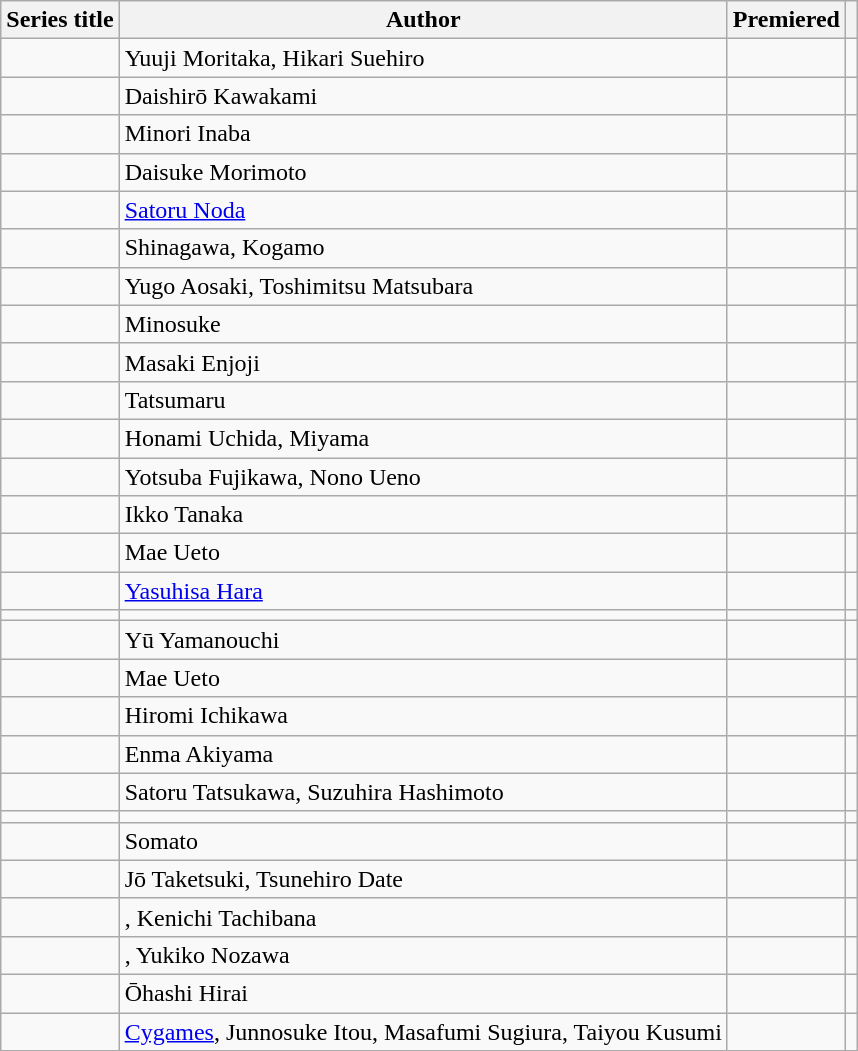<table class="wikitable sortable">
<tr>
<th scope="col">Series title</th>
<th scope="col">Author</th>
<th scope="col">Premiered</th>
<th scope="col" class="unsortable"></th>
</tr>
<tr>
<td></td>
<td>Yuuji Moritaka, Hikari Suehiro</td>
<td></td>
<td style="text-align:center;"></td>
</tr>
<tr>
<td></td>
<td>Daishirō Kawakami</td>
<td></td>
<td style="text-align:center;"></td>
</tr>
<tr>
<td></td>
<td>Minori Inaba</td>
<td></td>
<td style="text-align:center;"></td>
</tr>
<tr>
<td></td>
<td>Daisuke Morimoto</td>
<td></td>
<td style="text-align:center;"></td>
</tr>
<tr>
<td></td>
<td><a href='#'>Satoru Noda</a></td>
<td></td>
<td style="text-align:center;"></td>
</tr>
<tr>
<td></td>
<td>Shinagawa, Kogamo</td>
<td></td>
<td style="text-align:center;"></td>
</tr>
<tr>
<td></td>
<td>Yugo Aosaki, Toshimitsu Matsubara</td>
<td></td>
<td style="text-align:center;"></td>
</tr>
<tr>
<td></td>
<td>Minosuke</td>
<td></td>
<td style="text-align:center;"></td>
</tr>
<tr>
<td></td>
<td>Masaki Enjoji</td>
<td></td>
<td style="text-align:center;"></td>
</tr>
<tr>
<td></td>
<td>Tatsumaru</td>
<td></td>
<td style="text-align:center;"></td>
</tr>
<tr>
<td></td>
<td>Honami Uchida, Miyama</td>
<td></td>
<td style="text-align:center;"></td>
</tr>
<tr>
<td></td>
<td>Yotsuba Fujikawa, Nono Ueno</td>
<td></td>
<td style="text-align:center;"></td>
</tr>
<tr>
<td></td>
<td>Ikko Tanaka</td>
<td></td>
<td style="text-align:center;"></td>
</tr>
<tr>
<td></td>
<td>Mae Ueto</td>
<td></td>
<td style="text-align:center;"></td>
</tr>
<tr>
<td></td>
<td><a href='#'>Yasuhisa Hara</a></td>
<td></td>
<td style="text-align:center;"></td>
</tr>
<tr>
<td></td>
<td></td>
<td></td>
<td style="text-align:center;"></td>
</tr>
<tr>
<td></td>
<td>Yū Yamanouchi</td>
<td></td>
<td style="text-align:center;"></td>
</tr>
<tr>
<td></td>
<td>Mae Ueto</td>
<td></td>
<td style="text-align:center;"></td>
</tr>
<tr>
<td></td>
<td>Hiromi Ichikawa</td>
<td></td>
<td style="text-align:center;"></td>
</tr>
<tr>
<td></td>
<td>Enma Akiyama</td>
<td></td>
<td style="text-align:center;"></td>
</tr>
<tr>
<td></td>
<td>Satoru Tatsukawa, Suzuhira Hashimoto</td>
<td></td>
<td style="text-align:center;"></td>
</tr>
<tr>
<td></td>
<td></td>
<td></td>
<td style="text-align:center;"></td>
</tr>
<tr>
<td></td>
<td>Somato</td>
<td></td>
<td style="text-align:center;"></td>
</tr>
<tr>
<td></td>
<td>Jō Taketsuki, Tsunehiro Date</td>
<td></td>
<td style="text-align:center;"></td>
</tr>
<tr>
<td></td>
<td>, Kenichi Tachibana</td>
<td></td>
<td style="text-align:center;"></td>
</tr>
<tr>
<td></td>
<td>, Yukiko Nozawa</td>
<td></td>
<td style="text-align:center;"></td>
</tr>
<tr>
<td></td>
<td>Ōhashi Hirai</td>
<td></td>
<td style="text-align:center;"></td>
</tr>
<tr>
<td></td>
<td><a href='#'>Cygames</a>, Junnosuke Itou, Masafumi Sugiura, Taiyou Kusumi</td>
<td></td>
<td style="text-align:center;"></td>
</tr>
</table>
